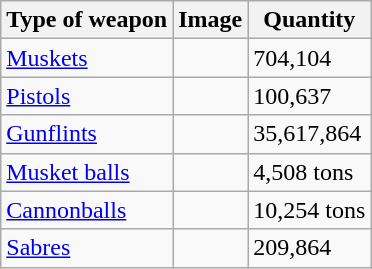<table class="wikitable" style="display: inline-table;">
<tr>
<th>Type of weapon</th>
<th>Image</th>
<th>Quantity</th>
</tr>
<tr>
<td><a href='#'>Muskets</a></td>
<td></td>
<td>704,104</td>
</tr>
<tr>
<td><a href='#'>Pistols</a></td>
<td></td>
<td>100,637</td>
</tr>
<tr>
<td><a href='#'>Gunflints</a></td>
<td></td>
<td>35,617,864</td>
</tr>
<tr>
<td><a href='#'>Musket balls</a></td>
<td></td>
<td>4,508 tons</td>
</tr>
<tr>
<td><a href='#'>Cannonballs</a></td>
<td></td>
<td>10,254 tons</td>
</tr>
<tr>
<td><a href='#'>Sabres</a></td>
<td></td>
<td>209,864</td>
</tr>
</table>
